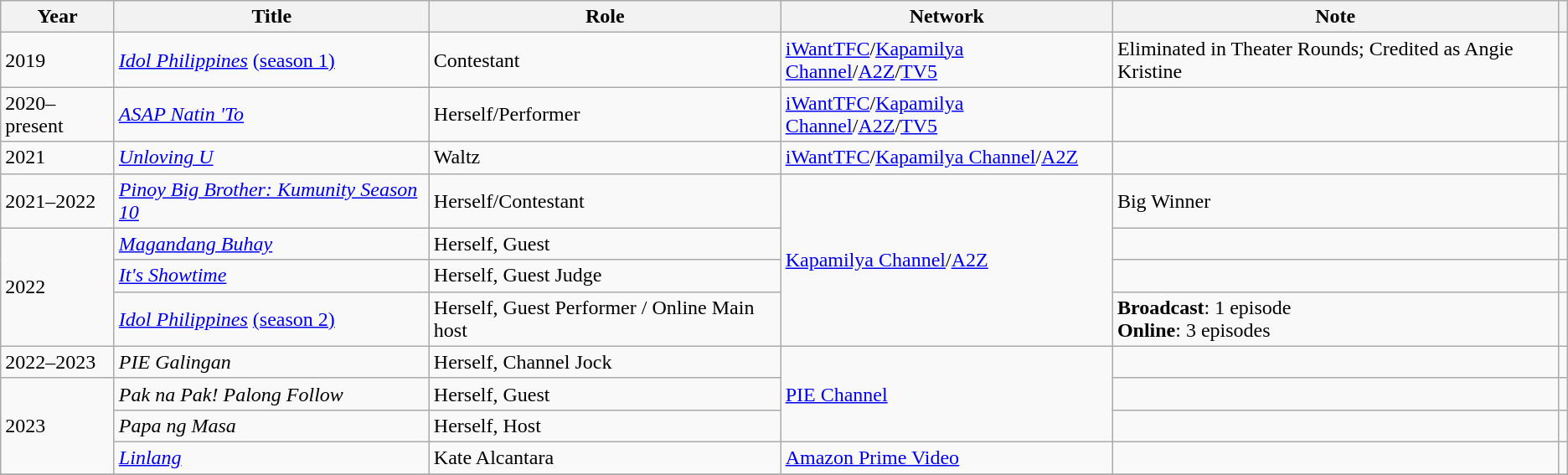<table class="wikitable">
<tr>
<th>Year</th>
<th>Title</th>
<th>Role</th>
<th>Network</th>
<th>Note</th>
<th></th>
</tr>
<tr>
<td>2019</td>
<td><em><a href='#'>Idol Philippines</a></em> <a href='#'>(season 1)</a></td>
<td>Contestant</td>
<td><a href='#'>iWantTFC</a>/<a href='#'>Kapamilya Channel</a>/<a href='#'>A2Z</a>/<a href='#'>TV5</a></td>
<td>Eliminated in Theater Rounds; Credited as Angie Kristine</td>
<td></td>
</tr>
<tr>
<td>2020–present</td>
<td><em><a href='#'>ASAP Natin 'To</a></em></td>
<td>Herself/Performer</td>
<td><a href='#'>iWantTFC</a>/<a href='#'>Kapamilya Channel</a>/<a href='#'>A2Z</a>/<a href='#'>TV5</a></td>
<td></td>
<td></td>
</tr>
<tr>
<td>2021</td>
<td><em><a href='#'>Unloving U</a></em></td>
<td>Waltz</td>
<td><a href='#'>iWantTFC</a>/<a href='#'>Kapamilya Channel</a>/<a href='#'>A2Z</a></td>
<td></td>
<td></td>
</tr>
<tr>
<td>2021–2022</td>
<td><em><a href='#'>Pinoy Big Brother: Kumunity Season 10</a></em></td>
<td>Herself/Contestant</td>
<td rowspan="4"><a href='#'>Kapamilya Channel</a>/<a href='#'>A2Z</a></td>
<td>Big Winner</td>
<td></td>
</tr>
<tr>
<td rowspan="3">2022</td>
<td><em><a href='#'>Magandang Buhay</a></em></td>
<td>Herself, Guest</td>
<td></td>
<td></td>
</tr>
<tr>
<td><em><a href='#'>It's Showtime</a></em></td>
<td>Herself, Guest Judge</td>
<td Guest Judge></td>
<td Guest Judge on Showtime Sexy Babe></td>
</tr>
<tr>
<td><em><a href='#'>Idol Philippines</a></em> <a href='#'>(season 2)</a></td>
<td>Herself, Guest Performer / Online Main host</td>
<td><strong>Broadcast</strong>: 1 episode<br><strong>Online</strong>: 3 episodes</td>
<td></td>
</tr>
<tr>
<td>2022–2023</td>
<td><em>PIE Galingan</em></td>
<td>Herself, Channel Jock</td>
<td rowspan="3"><a href='#'>PIE Channel</a></td>
<td></td>
<td></td>
</tr>
<tr>
<td rowspan="3">2023</td>
<td><em>Pak na Pak! Palong Follow</em></td>
<td>Herself, Guest</td>
<td></td>
</tr>
<tr>
<td><em>Papa ng Masa</em></td>
<td>Herself, Host</td>
<td></td>
<td></td>
</tr>
<tr>
<td><em><a href='#'>Linlang</a></em></td>
<td>Kate Alcantara</td>
<td><a href='#'>Amazon Prime Video</a></td>
<td></td>
<td></td>
</tr>
<tr>
</tr>
</table>
